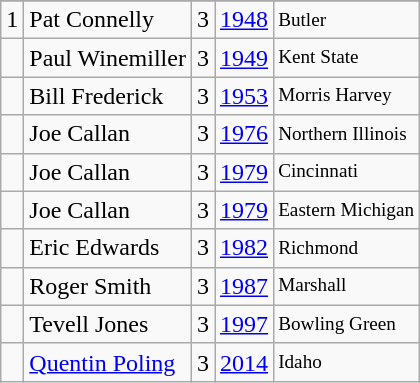<table class="wikitable">
<tr>
</tr>
<tr>
<td>1</td>
<td>Pat Connelly</td>
<td>3</td>
<td><a href='#'>1948</a></td>
<td style="font-size:80%;">Butler</td>
</tr>
<tr>
<td></td>
<td>Paul Winemiller</td>
<td>3</td>
<td><a href='#'>1949</a></td>
<td style="font-size:80%;">Kent State</td>
</tr>
<tr>
<td></td>
<td>Bill Frederick</td>
<td>3</td>
<td><a href='#'>1953</a></td>
<td style="font-size:80%;">Morris Harvey</td>
</tr>
<tr>
<td></td>
<td>Joe Callan</td>
<td>3</td>
<td><a href='#'>1976</a></td>
<td style="font-size:80%;">Northern Illinois</td>
</tr>
<tr>
<td></td>
<td>Joe Callan</td>
<td>3</td>
<td><a href='#'>1979</a></td>
<td style="font-size:80%;">Cincinnati</td>
</tr>
<tr>
<td></td>
<td>Joe Callan</td>
<td>3</td>
<td><a href='#'>1979</a></td>
<td style="font-size:80%;">Eastern Michigan</td>
</tr>
<tr>
<td></td>
<td>Eric Edwards</td>
<td>3</td>
<td><a href='#'>1982</a></td>
<td style="font-size:80%;">Richmond</td>
</tr>
<tr>
<td></td>
<td>Roger Smith</td>
<td>3</td>
<td><a href='#'>1987</a></td>
<td style="font-size:80%;">Marshall</td>
</tr>
<tr>
<td></td>
<td>Tevell Jones</td>
<td>3</td>
<td><a href='#'>1997</a></td>
<td style="font-size:80%;">Bowling Green</td>
</tr>
<tr>
<td></td>
<td><a href='#'>Quentin Poling</a></td>
<td>3</td>
<td><a href='#'>2014</a></td>
<td style="font-size:80%;">Idaho</td>
</tr>
</table>
